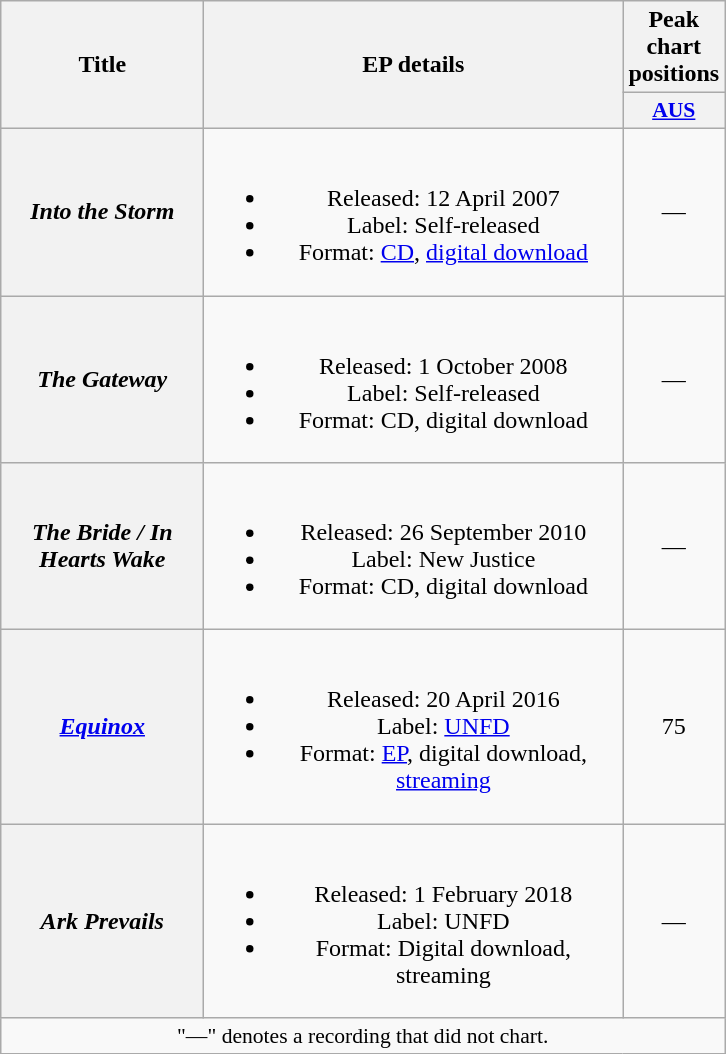<table class="wikitable plainrowheaders" style="text-align:center;">
<tr>
<th scope="col" rowspan="2" style="width:8em;">Title</th>
<th scope="col" rowspan="2" style="width:17em;">EP details</th>
<th scope="col" colspan="1">Peak chart positions</th>
</tr>
<tr>
<th scope="col" style="width:3em;font-size:90%;"><a href='#'>AUS</a><br></th>
</tr>
<tr>
<th scope="row"><em>Into the Storm</em></th>
<td><br><ul><li>Released: 12 April 2007</li><li>Label: Self-released</li><li>Format: <a href='#'>CD</a>, <a href='#'>digital download</a></li></ul></td>
<td>—</td>
</tr>
<tr>
<th scope="row"><em>The Gateway</em></th>
<td><br><ul><li>Released: 1 October 2008</li><li>Label: Self-released</li><li>Format: CD, digital download</li></ul></td>
<td>—</td>
</tr>
<tr>
<th scope="row"><em>The Bride / In Hearts Wake</em><br></th>
<td><br><ul><li>Released: 26 September 2010</li><li>Label: New Justice</li><li>Format: CD, digital download</li></ul></td>
<td>—</td>
</tr>
<tr>
<th scope="row"><em><a href='#'>Equinox</a></em><br></th>
<td><br><ul><li>Released: 20 April 2016</li><li>Label: <a href='#'>UNFD</a></li><li>Format: <a href='#'>EP</a>, digital download, <a href='#'>streaming</a></li></ul></td>
<td>75</td>
</tr>
<tr>
<th scope="row"><em>Ark Prevails</em></th>
<td><br><ul><li>Released: 1 February 2018</li><li>Label: UNFD</li><li>Format: Digital download, streaming</li></ul></td>
<td>—</td>
</tr>
<tr>
<td colspan="3" style="font-size:90%">"—" denotes a recording that did not chart.</td>
</tr>
</table>
